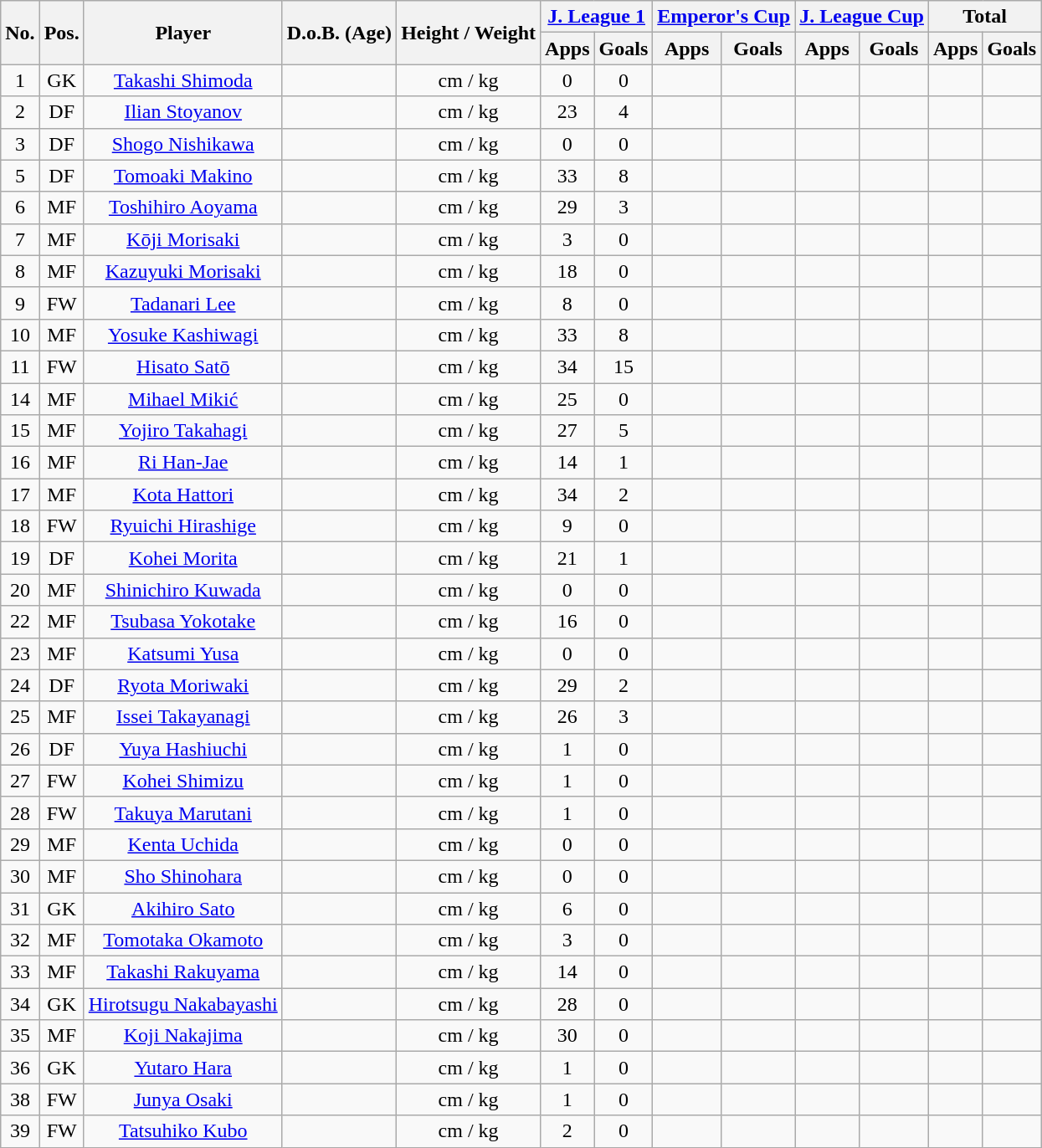<table class="wikitable" style="text-align:center;">
<tr>
<th rowspan="2">No.</th>
<th rowspan="2">Pos.</th>
<th rowspan="2">Player</th>
<th rowspan="2">D.o.B. (Age)</th>
<th rowspan="2">Height / Weight</th>
<th colspan="2"><a href='#'>J. League 1</a></th>
<th colspan="2"><a href='#'>Emperor's Cup</a></th>
<th colspan="2"><a href='#'>J. League Cup</a></th>
<th colspan="2">Total</th>
</tr>
<tr>
<th>Apps</th>
<th>Goals</th>
<th>Apps</th>
<th>Goals</th>
<th>Apps</th>
<th>Goals</th>
<th>Apps</th>
<th>Goals</th>
</tr>
<tr>
<td>1</td>
<td>GK</td>
<td><a href='#'>Takashi Shimoda</a></td>
<td></td>
<td>cm / kg</td>
<td>0</td>
<td>0</td>
<td></td>
<td></td>
<td></td>
<td></td>
<td></td>
<td></td>
</tr>
<tr>
<td>2</td>
<td>DF</td>
<td><a href='#'>Ilian Stoyanov</a></td>
<td></td>
<td>cm / kg</td>
<td>23</td>
<td>4</td>
<td></td>
<td></td>
<td></td>
<td></td>
<td></td>
<td></td>
</tr>
<tr>
<td>3</td>
<td>DF</td>
<td><a href='#'>Shogo Nishikawa</a></td>
<td></td>
<td>cm / kg</td>
<td>0</td>
<td>0</td>
<td></td>
<td></td>
<td></td>
<td></td>
<td></td>
<td></td>
</tr>
<tr>
<td>5</td>
<td>DF</td>
<td><a href='#'>Tomoaki Makino</a></td>
<td></td>
<td>cm / kg</td>
<td>33</td>
<td>8</td>
<td></td>
<td></td>
<td></td>
<td></td>
<td></td>
<td></td>
</tr>
<tr>
<td>6</td>
<td>MF</td>
<td><a href='#'>Toshihiro Aoyama</a></td>
<td></td>
<td>cm / kg</td>
<td>29</td>
<td>3</td>
<td></td>
<td></td>
<td></td>
<td></td>
<td></td>
<td></td>
</tr>
<tr>
<td>7</td>
<td>MF</td>
<td><a href='#'>Kōji Morisaki</a></td>
<td></td>
<td>cm / kg</td>
<td>3</td>
<td>0</td>
<td></td>
<td></td>
<td></td>
<td></td>
<td></td>
<td></td>
</tr>
<tr>
<td>8</td>
<td>MF</td>
<td><a href='#'>Kazuyuki Morisaki</a></td>
<td></td>
<td>cm / kg</td>
<td>18</td>
<td>0</td>
<td></td>
<td></td>
<td></td>
<td></td>
<td></td>
<td></td>
</tr>
<tr>
<td>9</td>
<td>FW</td>
<td><a href='#'>Tadanari Lee</a></td>
<td></td>
<td>cm / kg</td>
<td>8</td>
<td>0</td>
<td></td>
<td></td>
<td></td>
<td></td>
<td></td>
<td></td>
</tr>
<tr>
<td>10</td>
<td>MF</td>
<td><a href='#'>Yosuke Kashiwagi</a></td>
<td></td>
<td>cm / kg</td>
<td>33</td>
<td>8</td>
<td></td>
<td></td>
<td></td>
<td></td>
<td></td>
<td></td>
</tr>
<tr>
<td>11</td>
<td>FW</td>
<td><a href='#'>Hisato Satō</a></td>
<td></td>
<td>cm / kg</td>
<td>34</td>
<td>15</td>
<td></td>
<td></td>
<td></td>
<td></td>
<td></td>
<td></td>
</tr>
<tr>
<td>14</td>
<td>MF</td>
<td><a href='#'>Mihael Mikić</a></td>
<td></td>
<td>cm / kg</td>
<td>25</td>
<td>0</td>
<td></td>
<td></td>
<td></td>
<td></td>
<td></td>
<td></td>
</tr>
<tr>
<td>15</td>
<td>MF</td>
<td><a href='#'>Yojiro Takahagi</a></td>
<td></td>
<td>cm / kg</td>
<td>27</td>
<td>5</td>
<td></td>
<td></td>
<td></td>
<td></td>
<td></td>
<td></td>
</tr>
<tr>
<td>16</td>
<td>MF</td>
<td><a href='#'>Ri Han-Jae</a></td>
<td></td>
<td>cm / kg</td>
<td>14</td>
<td>1</td>
<td></td>
<td></td>
<td></td>
<td></td>
<td></td>
<td></td>
</tr>
<tr>
<td>17</td>
<td>MF</td>
<td><a href='#'>Kota Hattori</a></td>
<td></td>
<td>cm / kg</td>
<td>34</td>
<td>2</td>
<td></td>
<td></td>
<td></td>
<td></td>
<td></td>
<td></td>
</tr>
<tr>
<td>18</td>
<td>FW</td>
<td><a href='#'>Ryuichi Hirashige</a></td>
<td></td>
<td>cm / kg</td>
<td>9</td>
<td>0</td>
<td></td>
<td></td>
<td></td>
<td></td>
<td></td>
<td></td>
</tr>
<tr>
<td>19</td>
<td>DF</td>
<td><a href='#'>Kohei Morita</a></td>
<td></td>
<td>cm / kg</td>
<td>21</td>
<td>1</td>
<td></td>
<td></td>
<td></td>
<td></td>
<td></td>
<td></td>
</tr>
<tr>
<td>20</td>
<td>MF</td>
<td><a href='#'>Shinichiro Kuwada</a></td>
<td></td>
<td>cm / kg</td>
<td>0</td>
<td>0</td>
<td></td>
<td></td>
<td></td>
<td></td>
<td></td>
<td></td>
</tr>
<tr>
<td>22</td>
<td>MF</td>
<td><a href='#'>Tsubasa Yokotake</a></td>
<td></td>
<td>cm / kg</td>
<td>16</td>
<td>0</td>
<td></td>
<td></td>
<td></td>
<td></td>
<td></td>
<td></td>
</tr>
<tr>
<td>23</td>
<td>MF</td>
<td><a href='#'>Katsumi Yusa</a></td>
<td></td>
<td>cm / kg</td>
<td>0</td>
<td>0</td>
<td></td>
<td></td>
<td></td>
<td></td>
<td></td>
<td></td>
</tr>
<tr>
<td>24</td>
<td>DF</td>
<td><a href='#'>Ryota Moriwaki</a></td>
<td></td>
<td>cm / kg</td>
<td>29</td>
<td>2</td>
<td></td>
<td></td>
<td></td>
<td></td>
<td></td>
<td></td>
</tr>
<tr>
<td>25</td>
<td>MF</td>
<td><a href='#'>Issei Takayanagi</a></td>
<td></td>
<td>cm / kg</td>
<td>26</td>
<td>3</td>
<td></td>
<td></td>
<td></td>
<td></td>
<td></td>
<td></td>
</tr>
<tr>
<td>26</td>
<td>DF</td>
<td><a href='#'>Yuya Hashiuchi</a></td>
<td></td>
<td>cm / kg</td>
<td>1</td>
<td>0</td>
<td></td>
<td></td>
<td></td>
<td></td>
<td></td>
<td></td>
</tr>
<tr>
<td>27</td>
<td>FW</td>
<td><a href='#'>Kohei Shimizu</a></td>
<td></td>
<td>cm / kg</td>
<td>1</td>
<td>0</td>
<td></td>
<td></td>
<td></td>
<td></td>
<td></td>
<td></td>
</tr>
<tr>
<td>28</td>
<td>FW</td>
<td><a href='#'>Takuya Marutani</a></td>
<td></td>
<td>cm / kg</td>
<td>1</td>
<td>0</td>
<td></td>
<td></td>
<td></td>
<td></td>
<td></td>
<td></td>
</tr>
<tr>
<td>29</td>
<td>MF</td>
<td><a href='#'>Kenta Uchida</a></td>
<td></td>
<td>cm / kg</td>
<td>0</td>
<td>0</td>
<td></td>
<td></td>
<td></td>
<td></td>
<td></td>
<td></td>
</tr>
<tr>
<td>30</td>
<td>MF</td>
<td><a href='#'>Sho Shinohara</a></td>
<td></td>
<td>cm / kg</td>
<td>0</td>
<td>0</td>
<td></td>
<td></td>
<td></td>
<td></td>
<td></td>
<td></td>
</tr>
<tr>
<td>31</td>
<td>GK</td>
<td><a href='#'>Akihiro Sato</a></td>
<td></td>
<td>cm / kg</td>
<td>6</td>
<td>0</td>
<td></td>
<td></td>
<td></td>
<td></td>
<td></td>
<td></td>
</tr>
<tr>
<td>32</td>
<td>MF</td>
<td><a href='#'>Tomotaka Okamoto</a></td>
<td></td>
<td>cm / kg</td>
<td>3</td>
<td>0</td>
<td></td>
<td></td>
<td></td>
<td></td>
<td></td>
<td></td>
</tr>
<tr>
<td>33</td>
<td>MF</td>
<td><a href='#'>Takashi Rakuyama</a></td>
<td></td>
<td>cm / kg</td>
<td>14</td>
<td>0</td>
<td></td>
<td></td>
<td></td>
<td></td>
<td></td>
<td></td>
</tr>
<tr>
<td>34</td>
<td>GK</td>
<td><a href='#'>Hirotsugu Nakabayashi</a></td>
<td></td>
<td>cm / kg</td>
<td>28</td>
<td>0</td>
<td></td>
<td></td>
<td></td>
<td></td>
<td></td>
<td></td>
</tr>
<tr>
<td>35</td>
<td>MF</td>
<td><a href='#'>Koji Nakajima</a></td>
<td></td>
<td>cm / kg</td>
<td>30</td>
<td>0</td>
<td></td>
<td></td>
<td></td>
<td></td>
<td></td>
<td></td>
</tr>
<tr>
<td>36</td>
<td>GK</td>
<td><a href='#'>Yutaro Hara</a></td>
<td></td>
<td>cm / kg</td>
<td>1</td>
<td>0</td>
<td></td>
<td></td>
<td></td>
<td></td>
<td></td>
<td></td>
</tr>
<tr>
<td>38</td>
<td>FW</td>
<td><a href='#'>Junya Osaki</a></td>
<td></td>
<td>cm / kg</td>
<td>1</td>
<td>0</td>
<td></td>
<td></td>
<td></td>
<td></td>
<td></td>
<td></td>
</tr>
<tr>
<td>39</td>
<td>FW</td>
<td><a href='#'>Tatsuhiko Kubo</a></td>
<td></td>
<td>cm / kg</td>
<td>2</td>
<td>0</td>
<td></td>
<td></td>
<td></td>
<td></td>
<td></td>
<td></td>
</tr>
</table>
